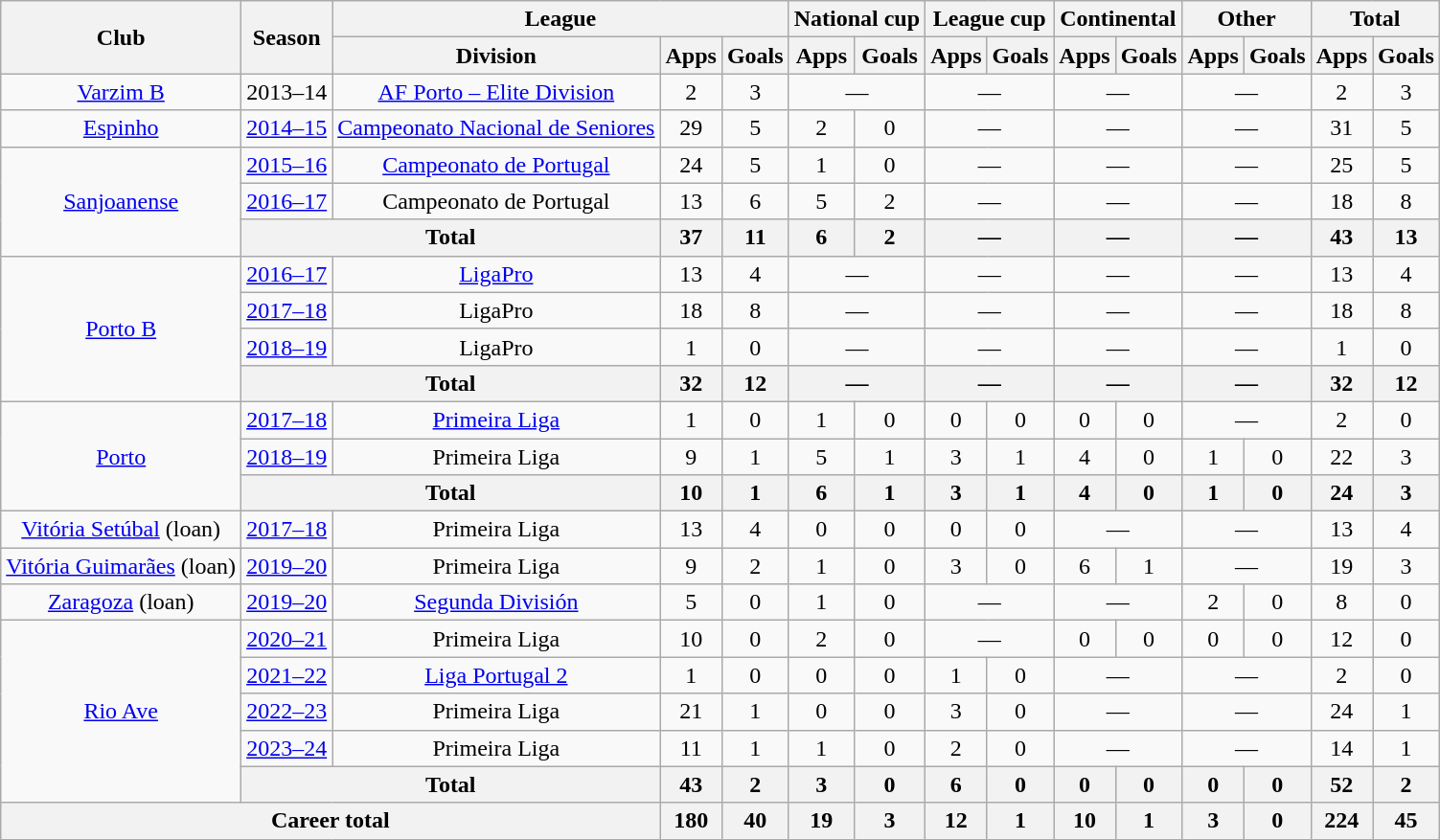<table class="wikitable" style="text-align: center">
<tr>
<th rowspan="2">Club</th>
<th rowspan="2">Season</th>
<th colspan="3">League</th>
<th colspan="2">National cup</th>
<th colspan="2">League cup</th>
<th colspan="2">Continental</th>
<th colspan="2">Other</th>
<th colspan="2">Total</th>
</tr>
<tr>
<th>Division</th>
<th>Apps</th>
<th>Goals</th>
<th>Apps</th>
<th>Goals</th>
<th>Apps</th>
<th>Goals</th>
<th>Apps</th>
<th>Goals</th>
<th>Apps</th>
<th>Goals</th>
<th>Apps</th>
<th>Goals</th>
</tr>
<tr>
<td><a href='#'>Varzim B</a></td>
<td>2013–14</td>
<td><a href='#'>AF Porto – Elite Division</a></td>
<td>2</td>
<td>3</td>
<td colspan="2">—</td>
<td colspan="2">—</td>
<td colspan="2">—</td>
<td colspan="2">—</td>
<td>2</td>
<td>3</td>
</tr>
<tr>
<td><a href='#'>Espinho</a></td>
<td><a href='#'>2014–15</a></td>
<td><a href='#'>Campeonato Nacional de Seniores</a></td>
<td>29</td>
<td>5</td>
<td>2</td>
<td>0</td>
<td colspan="2">—</td>
<td colspan="2">—</td>
<td colspan="2">—</td>
<td>31</td>
<td>5</td>
</tr>
<tr>
<td rowspan="3"><a href='#'>Sanjoanense</a></td>
<td><a href='#'>2015–16</a></td>
<td><a href='#'>Campeonato de Portugal</a></td>
<td>24</td>
<td>5</td>
<td>1</td>
<td>0</td>
<td colspan="2">—</td>
<td colspan="2">—</td>
<td colspan="2">—</td>
<td>25</td>
<td>5</td>
</tr>
<tr>
<td><a href='#'>2016–17</a></td>
<td>Campeonato de Portugal</td>
<td>13</td>
<td>6</td>
<td>5</td>
<td>2</td>
<td colspan="2">—</td>
<td colspan="2">—</td>
<td colspan="2">—</td>
<td>18</td>
<td>8</td>
</tr>
<tr>
<th colspan="2">Total</th>
<th>37</th>
<th>11</th>
<th>6</th>
<th>2</th>
<th colspan="2">—</th>
<th colspan="2">—</th>
<th colspan="2">—</th>
<th>43</th>
<th>13</th>
</tr>
<tr>
<td rowspan="4"><a href='#'>Porto B</a></td>
<td><a href='#'>2016–17</a></td>
<td><a href='#'>LigaPro</a></td>
<td>13</td>
<td>4</td>
<td colspan="2">—</td>
<td colspan="2">—</td>
<td colspan="2">—</td>
<td colspan="2">—</td>
<td>13</td>
<td>4</td>
</tr>
<tr>
<td><a href='#'>2017–18</a></td>
<td>LigaPro</td>
<td>18</td>
<td>8</td>
<td colspan="2">—</td>
<td colspan="2">—</td>
<td colspan="2">—</td>
<td colspan="2">—</td>
<td>18</td>
<td>8</td>
</tr>
<tr>
<td><a href='#'>2018–19</a></td>
<td>LigaPro</td>
<td>1</td>
<td>0</td>
<td colspan="2">—</td>
<td colspan="2">—</td>
<td colspan="2">—</td>
<td colspan="2">—</td>
<td>1</td>
<td>0</td>
</tr>
<tr>
<th colspan="2">Total</th>
<th>32</th>
<th>12</th>
<th colspan="2">—</th>
<th colspan="2">—</th>
<th colspan="2">—</th>
<th colspan="2">—</th>
<th>32</th>
<th>12</th>
</tr>
<tr>
<td rowspan="3"><a href='#'>Porto</a></td>
<td><a href='#'>2017–18</a></td>
<td><a href='#'>Primeira Liga</a></td>
<td>1</td>
<td>0</td>
<td>1</td>
<td>0</td>
<td>0</td>
<td>0</td>
<td>0</td>
<td>0</td>
<td colspan="2">—</td>
<td>2</td>
<td>0</td>
</tr>
<tr>
<td><a href='#'>2018–19</a></td>
<td>Primeira Liga</td>
<td>9</td>
<td>1</td>
<td>5</td>
<td>1</td>
<td>3</td>
<td>1</td>
<td>4</td>
<td>0</td>
<td>1</td>
<td>0</td>
<td>22</td>
<td>3</td>
</tr>
<tr>
<th colspan="2">Total</th>
<th>10</th>
<th>1</th>
<th>6</th>
<th>1</th>
<th>3</th>
<th>1</th>
<th>4</th>
<th>0</th>
<th>1</th>
<th>0</th>
<th>24</th>
<th>3</th>
</tr>
<tr>
<td><a href='#'>Vitória Setúbal</a> (loan)</td>
<td><a href='#'>2017–18</a></td>
<td>Primeira Liga</td>
<td>13</td>
<td>4</td>
<td>0</td>
<td>0</td>
<td>0</td>
<td>0</td>
<td colspan="2">—</td>
<td colspan="2">—</td>
<td>13</td>
<td>4</td>
</tr>
<tr>
<td><a href='#'>Vitória Guimarães</a> (loan)</td>
<td><a href='#'>2019–20</a></td>
<td>Primeira Liga</td>
<td>9</td>
<td>2</td>
<td>1</td>
<td>0</td>
<td>3</td>
<td>0</td>
<td>6</td>
<td>1</td>
<td colspan="2">—</td>
<td>19</td>
<td>3</td>
</tr>
<tr>
<td><a href='#'>Zaragoza</a> (loan)</td>
<td><a href='#'>2019–20</a></td>
<td><a href='#'>Segunda División</a></td>
<td>5</td>
<td>0</td>
<td>1</td>
<td>0</td>
<td colspan="2">—</td>
<td colspan="2">—</td>
<td>2</td>
<td>0</td>
<td>8</td>
<td>0</td>
</tr>
<tr>
<td rowspan="5"><a href='#'>Rio Ave</a></td>
<td><a href='#'>2020–21</a></td>
<td>Primeira Liga</td>
<td>10</td>
<td>0</td>
<td>2</td>
<td>0</td>
<td colspan="2">—</td>
<td>0</td>
<td>0</td>
<td>0</td>
<td>0</td>
<td>12</td>
<td>0</td>
</tr>
<tr>
<td><a href='#'>2021–22</a></td>
<td><a href='#'>Liga Portugal 2</a></td>
<td>1</td>
<td>0</td>
<td>0</td>
<td>0</td>
<td>1</td>
<td>0</td>
<td colspan="2">—</td>
<td colspan="2">—</td>
<td>2</td>
<td>0</td>
</tr>
<tr>
<td><a href='#'>2022–23</a></td>
<td>Primeira Liga</td>
<td>21</td>
<td>1</td>
<td>0</td>
<td>0</td>
<td>3</td>
<td>0</td>
<td colspan="2">—</td>
<td colspan="2">—</td>
<td>24</td>
<td>1</td>
</tr>
<tr>
<td><a href='#'>2023–24</a></td>
<td>Primeira Liga</td>
<td>11</td>
<td>1</td>
<td>1</td>
<td>0</td>
<td>2</td>
<td>0</td>
<td colspan="2">—</td>
<td colspan="2">—</td>
<td>14</td>
<td>1</td>
</tr>
<tr>
<th colspan="2">Total</th>
<th>43</th>
<th>2</th>
<th>3</th>
<th>0</th>
<th>6</th>
<th>0</th>
<th>0</th>
<th>0</th>
<th>0</th>
<th>0</th>
<th>52</th>
<th>2</th>
</tr>
<tr>
<th colspan="3">Career total</th>
<th>180</th>
<th>40</th>
<th>19</th>
<th>3</th>
<th>12</th>
<th>1</th>
<th>10</th>
<th>1</th>
<th>3</th>
<th>0</th>
<th>224</th>
<th>45</th>
</tr>
</table>
